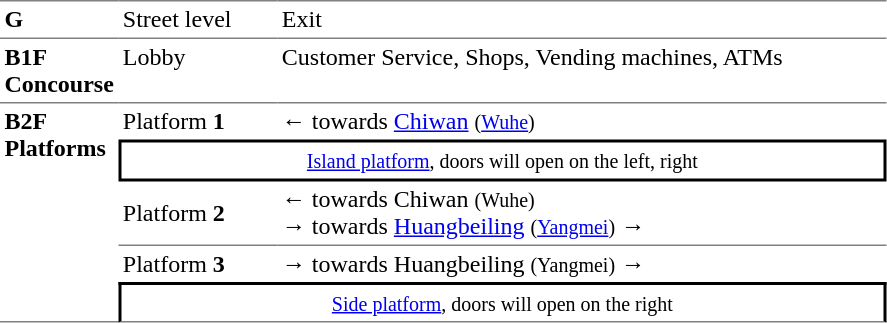<table table border=0 cellspacing=0 cellpadding=3>
<tr>
<td style="border-top:solid 1px gray;" width=50 valign=top><strong>G</strong></td>
<td style="border-top:solid 1px gray;" width=100 valign=top>Street level</td>
<td style="border-top:solid 1px gray;" width=400 valign=top>Exit</td>
</tr>
<tr>
<td style="border-bottom:solid 1px gray; border-top:solid 1px gray;" valign=top width=50><strong>B1F<br>Concourse</strong></td>
<td style="border-bottom:solid 1px gray; border-top:solid 1px gray;" valign=top width=100>Lobby</td>
<td style="border-bottom:solid 1px gray; border-top:solid 1px gray;" valign=top width=400>Customer Service, Shops, Vending machines, ATMs</td>
</tr>
<tr>
<td style="border-bottom:solid 1px gray;" rowspan="5" valign=top><strong>B2F<br>Platforms</strong></td>
<td>Platform <strong>1</strong></td>
<td>←  towards <a href='#'>Chiwan</a> <small>(<a href='#'>Wuhe</a>)</small></td>
</tr>
<tr>
<td style="border-right:solid 2px black;border-left:solid 2px black;border-top:solid 2px black;border-bottom:solid 2px black;text-align:center;" colspan=2><small><a href='#'>Island platform</a>, doors will open on the left, right</small></td>
</tr>
<tr>
<td style="border-bottom:solid 1px gray;">Platform <strong>2</strong></td>
<td style="border-bottom:solid 1px gray;">←  towards Chiwan <small>(Wuhe)</small><br><span>→</span>  towards <a href='#'>Huangbeiling</a> <small>(<a href='#'>Yangmei</a>)</small> →</td>
</tr>
<tr>
<td>Platform <strong>3</strong></td>
<td><span>→</span>  towards Huangbeiling <small>(Yangmei)</small> →</td>
</tr>
<tr>
<td style="border-right:solid 2px black;border-left:solid 2px black;border-top:solid 2px black;border-bottom:solid 1px gray;" colspan="2"  align=center><small><a href='#'>Side platform</a>, doors will open on the right</small></td>
</tr>
</table>
